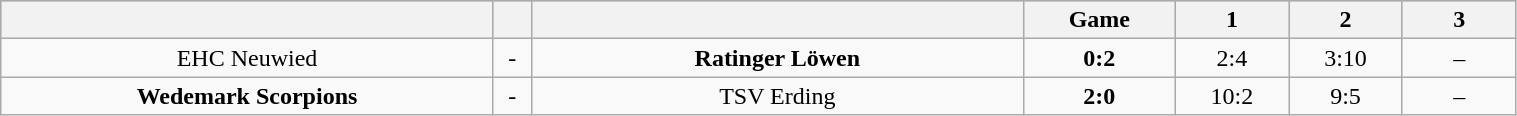<table class="wikitable" width="80%">
<tr style="background-color:#c0c0c0;">
<th style="width:32.5%;"></th>
<th style="width:2.5%;"></th>
<th style="width:32.5%;"></th>
<th style="width:10%;">Game</th>
<th style="width:7.5%;">1</th>
<th style="width:7.5%;">2</th>
<th style="width:7.5%;">3</th>
</tr>
<tr align="center">
<td>EHC Neuwied</td>
<td>-</td>
<td><strong>Ratinger Löwen</strong></td>
<td><strong>0:2</strong></td>
<td>2:4</td>
<td>3:10</td>
<td>–</td>
</tr>
<tr align="center">
<td><strong>Wedemark Scorpions</strong></td>
<td>-</td>
<td>TSV Erding</td>
<td><strong>2:0</strong></td>
<td>10:2</td>
<td>9:5</td>
<td>–</td>
</tr>
</table>
